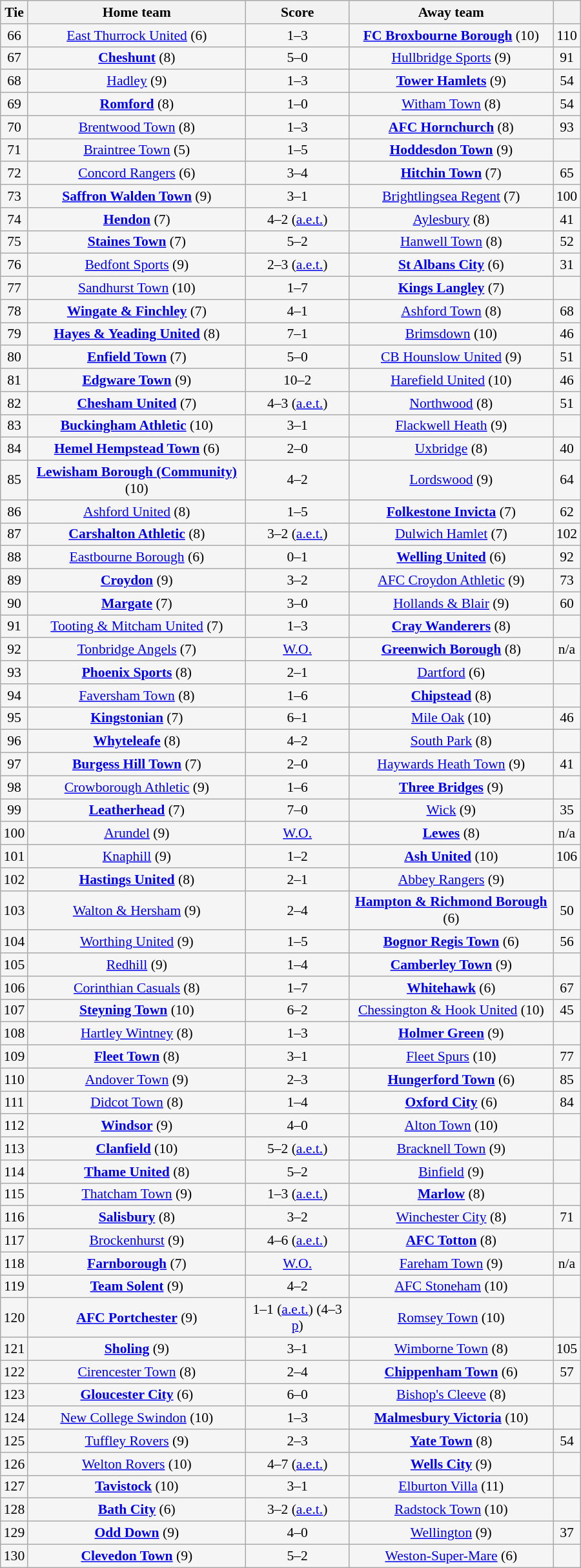<table class="wikitable" style="width: 600px; background:WhiteSmoke; text-align:center; font-size:90%">
<tr>
<th>Tie</th>
<th>Home team</th>
<th>Score</th>
<th>Away team</th>
<th></th>
</tr>
<tr>
<td>66</td>
<td><a href='#'>East Thurrock United</a> (6)</td>
<td>1–3</td>
<td><strong><a href='#'>FC Broxbourne Borough</a></strong> (10)</td>
<td>110</td>
</tr>
<tr>
<td>67</td>
<td><strong><a href='#'>Cheshunt</a></strong> (8)</td>
<td>5–0</td>
<td><a href='#'>Hullbridge Sports</a> (9)</td>
<td>91</td>
</tr>
<tr>
<td>68</td>
<td><a href='#'>Hadley</a> (9)</td>
<td>1–3</td>
<td><strong><a href='#'>Tower Hamlets</a></strong> (9)</td>
<td>54</td>
</tr>
<tr>
<td>69</td>
<td><strong><a href='#'>Romford</a></strong> (8)</td>
<td>1–0</td>
<td><a href='#'>Witham Town</a> (8)</td>
<td>54</td>
</tr>
<tr>
<td>70</td>
<td><a href='#'>Brentwood Town</a> (8)</td>
<td>1–3</td>
<td><strong><a href='#'>AFC Hornchurch</a></strong> (8)</td>
<td>93</td>
</tr>
<tr>
<td>71</td>
<td><a href='#'>Braintree Town</a> (5)</td>
<td>1–5</td>
<td><strong><a href='#'>Hoddesdon Town</a></strong> (9)</td>
<td></td>
</tr>
<tr>
<td>72</td>
<td><a href='#'>Concord Rangers</a> (6)</td>
<td>3–4</td>
<td><strong><a href='#'>Hitchin Town</a></strong> (7)</td>
<td>65</td>
</tr>
<tr>
<td>73</td>
<td><strong><a href='#'>Saffron Walden Town</a></strong> (9)</td>
<td>3–1</td>
<td><a href='#'>Brightlingsea Regent</a> (7)</td>
<td>100</td>
</tr>
<tr>
<td>74</td>
<td><strong><a href='#'>Hendon</a></strong> (7)</td>
<td>4–2 (<a href='#'>a.e.t.</a>)</td>
<td><a href='#'>Aylesbury</a> (8)</td>
<td>41</td>
</tr>
<tr>
<td>75</td>
<td><strong><a href='#'>Staines Town</a></strong> (7)</td>
<td>5–2</td>
<td><a href='#'>Hanwell Town</a> (8)</td>
<td>52</td>
</tr>
<tr>
<td>76</td>
<td><a href='#'>Bedfont Sports</a> (9)</td>
<td>2–3 (<a href='#'>a.e.t.</a>)</td>
<td><strong><a href='#'>St Albans City</a></strong> (6)</td>
<td>31</td>
</tr>
<tr>
<td>77</td>
<td><a href='#'>Sandhurst Town</a> (10)</td>
<td>1–7</td>
<td><strong><a href='#'>Kings Langley</a></strong> (7)</td>
<td></td>
</tr>
<tr>
<td>78</td>
<td><strong><a href='#'>Wingate & Finchley</a></strong> (7)</td>
<td>4–1</td>
<td><a href='#'>Ashford Town</a> (8)</td>
<td>68</td>
</tr>
<tr>
<td>79</td>
<td><strong><a href='#'>Hayes & Yeading United</a></strong> (8)</td>
<td>7–1</td>
<td><a href='#'>Brimsdown</a> (10)</td>
<td>46</td>
</tr>
<tr>
<td>80</td>
<td><strong><a href='#'>Enfield Town</a></strong> (7)</td>
<td>5–0</td>
<td><a href='#'>CB Hounslow United</a> (9)</td>
<td>51</td>
</tr>
<tr>
<td>81</td>
<td><strong><a href='#'>Edgware Town</a></strong> (9)</td>
<td>10–2</td>
<td><a href='#'>Harefield United</a> (10)</td>
<td>46</td>
</tr>
<tr>
<td>82</td>
<td><strong><a href='#'>Chesham United</a></strong> (7)</td>
<td>4–3 (<a href='#'>a.e.t.</a>)</td>
<td><a href='#'>Northwood</a> (8)</td>
<td>51</td>
</tr>
<tr>
<td>83</td>
<td><strong><a href='#'>Buckingham Athletic</a></strong> (10)</td>
<td>3–1</td>
<td><a href='#'>Flackwell Heath</a> (9)</td>
<td></td>
</tr>
<tr>
<td>84</td>
<td><strong><a href='#'>Hemel Hempstead Town</a></strong> (6)</td>
<td>2–0</td>
<td><a href='#'>Uxbridge</a> (8)</td>
<td>40</td>
</tr>
<tr>
<td>85</td>
<td><strong><a href='#'>Lewisham Borough (Community)</a></strong> (10)</td>
<td>4–2</td>
<td><a href='#'>Lordswood</a> (9)</td>
<td>64</td>
</tr>
<tr>
<td>86</td>
<td><a href='#'>Ashford United</a> (8)</td>
<td>1–5</td>
<td><strong><a href='#'>Folkestone Invicta</a></strong> (7)</td>
<td>62</td>
</tr>
<tr>
<td>87</td>
<td><strong><a href='#'>Carshalton Athletic</a></strong> (8)</td>
<td>3–2 (<a href='#'>a.e.t.</a>)</td>
<td><a href='#'>Dulwich Hamlet</a> (7)</td>
<td>102</td>
</tr>
<tr>
<td>88</td>
<td><a href='#'>Eastbourne Borough</a> (6)</td>
<td>0–1</td>
<td><strong><a href='#'>Welling United</a></strong> (6)</td>
<td>92</td>
</tr>
<tr>
<td>89</td>
<td><strong><a href='#'>Croydon</a></strong> (9)</td>
<td>3–2</td>
<td><a href='#'>AFC Croydon Athletic</a> (9)</td>
<td>73</td>
</tr>
<tr>
<td>90</td>
<td><strong><a href='#'>Margate</a></strong> (7)</td>
<td>3–0</td>
<td><a href='#'>Hollands & Blair</a> (9)</td>
<td>60</td>
</tr>
<tr>
<td>91</td>
<td><a href='#'>Tooting & Mitcham United</a> (7)</td>
<td>1–3</td>
<td><strong><a href='#'>Cray Wanderers</a></strong> (8)</td>
<td></td>
</tr>
<tr>
<td>92</td>
<td><a href='#'>Tonbridge Angels</a> (7)</td>
<td><a href='#'>W.O.</a></td>
<td><strong><a href='#'>Greenwich Borough</a></strong> (8)</td>
<td>n/a</td>
</tr>
<tr>
<td>93</td>
<td><strong><a href='#'>Phoenix Sports</a></strong> (8)</td>
<td>2–1</td>
<td><a href='#'>Dartford</a> (6)</td>
<td></td>
</tr>
<tr>
<td>94</td>
<td><a href='#'>Faversham Town</a> (8)</td>
<td>1–6</td>
<td><strong><a href='#'>Chipstead</a></strong> (8)</td>
<td></td>
</tr>
<tr>
<td>95</td>
<td><strong><a href='#'>Kingstonian</a></strong> (7)</td>
<td>6–1</td>
<td><a href='#'>Mile Oak</a> (10)</td>
<td>46</td>
</tr>
<tr>
<td>96</td>
<td><strong><a href='#'>Whyteleafe</a></strong> (8)</td>
<td>4–2</td>
<td><a href='#'>South Park</a> (8)</td>
<td></td>
</tr>
<tr>
<td>97</td>
<td><strong><a href='#'>Burgess Hill Town</a></strong> (7)</td>
<td>2–0</td>
<td><a href='#'>Haywards Heath Town</a> (9)</td>
<td>41</td>
</tr>
<tr>
<td>98</td>
<td><a href='#'>Crowborough Athletic</a> (9)</td>
<td>1–6</td>
<td><strong><a href='#'>Three Bridges</a></strong> (9)</td>
<td></td>
</tr>
<tr>
<td>99</td>
<td><strong><a href='#'>Leatherhead</a></strong> (7)</td>
<td>7–0</td>
<td><a href='#'>Wick</a> (9)</td>
<td>35</td>
</tr>
<tr>
<td>100</td>
<td><a href='#'>Arundel</a> (9)</td>
<td><a href='#'>W.O.</a></td>
<td><strong><a href='#'>Lewes</a></strong> (8)</td>
<td>n/a</td>
</tr>
<tr>
<td>101</td>
<td><a href='#'>Knaphill</a> (9)</td>
<td>1–2</td>
<td><strong><a href='#'>Ash United</a></strong> (10)</td>
<td>106</td>
</tr>
<tr>
<td>102</td>
<td><strong><a href='#'>Hastings United</a></strong> (8)</td>
<td>2–1</td>
<td><a href='#'>Abbey Rangers</a> (9)</td>
<td></td>
</tr>
<tr>
<td>103</td>
<td><a href='#'>Walton & Hersham</a> (9)</td>
<td>2–4</td>
<td><strong><a href='#'>Hampton & Richmond Borough</a></strong> (6)</td>
<td>50</td>
</tr>
<tr>
<td>104</td>
<td><a href='#'>Worthing United</a> (9)</td>
<td>1–5</td>
<td><strong><a href='#'>Bognor Regis Town</a></strong> (6)</td>
<td>56</td>
</tr>
<tr>
<td>105</td>
<td><a href='#'>Redhill</a> (9)</td>
<td>1–4</td>
<td><strong><a href='#'>Camberley Town</a></strong> (9)</td>
<td></td>
</tr>
<tr>
<td>106</td>
<td><a href='#'>Corinthian Casuals</a> (8)</td>
<td>1–7</td>
<td><strong><a href='#'>Whitehawk</a></strong> (6)</td>
<td>67</td>
</tr>
<tr>
<td>107</td>
<td><strong><a href='#'>Steyning Town</a></strong> (10)</td>
<td>6–2</td>
<td><a href='#'>Chessington & Hook United</a> (10)</td>
<td>45</td>
</tr>
<tr>
<td>108</td>
<td><a href='#'>Hartley Wintney</a> (8)</td>
<td>1–3</td>
<td><strong><a href='#'>Holmer Green</a></strong> (9)</td>
<td></td>
</tr>
<tr>
<td>109</td>
<td><strong><a href='#'>Fleet Town</a></strong> (8)</td>
<td>3–1</td>
<td><a href='#'>Fleet Spurs</a> (10)</td>
<td>77</td>
</tr>
<tr>
<td>110</td>
<td><a href='#'>Andover Town</a> (9)</td>
<td>2–3</td>
<td><strong><a href='#'>Hungerford Town</a></strong> (6)</td>
<td>85</td>
</tr>
<tr>
<td>111</td>
<td><a href='#'>Didcot Town</a> (8)</td>
<td>1–4</td>
<td><strong><a href='#'>Oxford City</a></strong> (6)</td>
<td>84</td>
</tr>
<tr>
<td>112</td>
<td><strong><a href='#'>Windsor</a></strong> (9)</td>
<td>4–0</td>
<td><a href='#'>Alton Town</a> (10)</td>
<td></td>
</tr>
<tr>
<td>113</td>
<td><strong><a href='#'>Clanfield</a></strong> (10)</td>
<td>5–2 (<a href='#'>a.e.t.</a>)</td>
<td><a href='#'>Bracknell Town</a> (9)</td>
<td></td>
</tr>
<tr>
<td>114</td>
<td><strong><a href='#'>Thame United</a></strong> (8)</td>
<td>5–2</td>
<td><a href='#'>Binfield</a> (9)</td>
<td></td>
</tr>
<tr>
<td>115</td>
<td><a href='#'>Thatcham Town</a> (9)</td>
<td>1–3 (<a href='#'>a.e.t.</a>)</td>
<td><strong><a href='#'>Marlow</a></strong> (8)</td>
<td></td>
</tr>
<tr>
<td>116</td>
<td><strong><a href='#'>Salisbury</a></strong> (8)</td>
<td>3–2</td>
<td><a href='#'>Winchester City</a> (8)</td>
<td>71</td>
</tr>
<tr>
<td>117</td>
<td><a href='#'>Brockenhurst</a> (9)</td>
<td>4–6 (<a href='#'>a.e.t.</a>)</td>
<td><strong><a href='#'>AFC Totton</a></strong> (8)</td>
<td></td>
</tr>
<tr>
<td>118</td>
<td><strong><a href='#'>Farnborough</a></strong> (7)</td>
<td><a href='#'>W.O.</a></td>
<td><a href='#'>Fareham Town</a> (9)</td>
<td>n/a</td>
</tr>
<tr>
<td>119</td>
<td><strong><a href='#'>Team Solent</a></strong> (9)</td>
<td>4–2</td>
<td><a href='#'>AFC Stoneham</a> (10)</td>
<td></td>
</tr>
<tr>
<td>120</td>
<td><strong><a href='#'>AFC Portchester</a></strong> (9)</td>
<td>1–1 (<a href='#'>a.e.t.</a>) (4–3 <a href='#'>p</a>)</td>
<td><a href='#'>Romsey Town</a> (10)</td>
<td></td>
</tr>
<tr>
<td>121</td>
<td><strong><a href='#'>Sholing</a></strong> (9)</td>
<td>3–1</td>
<td><a href='#'>Wimborne Town</a> (8)</td>
<td>105</td>
</tr>
<tr>
<td>122</td>
<td><a href='#'>Cirencester Town</a> (8)</td>
<td>2–4</td>
<td><strong><a href='#'>Chippenham Town</a></strong> (6)</td>
<td>57</td>
</tr>
<tr>
<td>123</td>
<td><strong><a href='#'>Gloucester City</a></strong> (6)</td>
<td>6–0</td>
<td><a href='#'>Bishop's Cleeve</a> (8)</td>
<td></td>
</tr>
<tr>
<td>124</td>
<td><a href='#'>New College Swindon</a> (10)</td>
<td>1–3</td>
<td><strong><a href='#'>Malmesbury Victoria</a></strong> (10)</td>
<td></td>
</tr>
<tr>
<td>125</td>
<td><a href='#'>Tuffley Rovers</a> (9)</td>
<td>2–3</td>
<td><strong><a href='#'>Yate Town</a></strong> (8)</td>
<td>54</td>
</tr>
<tr>
<td>126</td>
<td><a href='#'>Welton Rovers</a> (10)</td>
<td>4–7 (<a href='#'>a.e.t.</a>)</td>
<td><strong><a href='#'>Wells City</a></strong> (9)</td>
<td></td>
</tr>
<tr>
<td>127</td>
<td><strong><a href='#'>Tavistock</a></strong> (10)</td>
<td>3–1</td>
<td><a href='#'>Elburton Villa</a> (11)</td>
<td></td>
</tr>
<tr>
<td>128</td>
<td><strong><a href='#'>Bath City</a></strong> (6)</td>
<td>3–2 (<a href='#'>a.e.t.</a>)</td>
<td><a href='#'>Radstock Town</a> (10)</td>
<td></td>
</tr>
<tr>
<td>129</td>
<td><strong><a href='#'>Odd Down</a></strong> (9)</td>
<td>4–0</td>
<td><a href='#'>Wellington</a> (9)</td>
<td>37</td>
</tr>
<tr>
<td>130</td>
<td><strong><a href='#'>Clevedon Town</a></strong> (9)</td>
<td>5–2</td>
<td><a href='#'>Weston-Super-Mare</a> (6)</td>
<td></td>
</tr>
</table>
